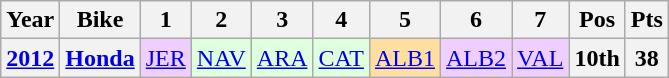<table class="wikitable" style="text-align:center">
<tr>
<th>Year</th>
<th>Bike</th>
<th>1</th>
<th>2</th>
<th>3</th>
<th>4</th>
<th>5</th>
<th>6</th>
<th>7</th>
<th>Pos</th>
<th>Pts</th>
</tr>
<tr>
<th><a href='#'>2012</a></th>
<th><a href='#'>Honda</a></th>
<td style="background:#efcfff;"><a href='#'>JER</a><br></td>
<td style="background:#dfffdf;"><a href='#'>NAV</a><br></td>
<td style="background:#dfffdf;"><a href='#'>ARA</a><br></td>
<td style="background:#dfffdf;"><a href='#'>CAT</a><br></td>
<td style="background:#ffdf9f;"><a href='#'>ALB1</a><br></td>
<td style="background:#efcfff;"><a href='#'>ALB2</a><br></td>
<td style="background:#efcfff;"><a href='#'>VAL</a><br></td>
<th>10th</th>
<th>38</th>
</tr>
</table>
